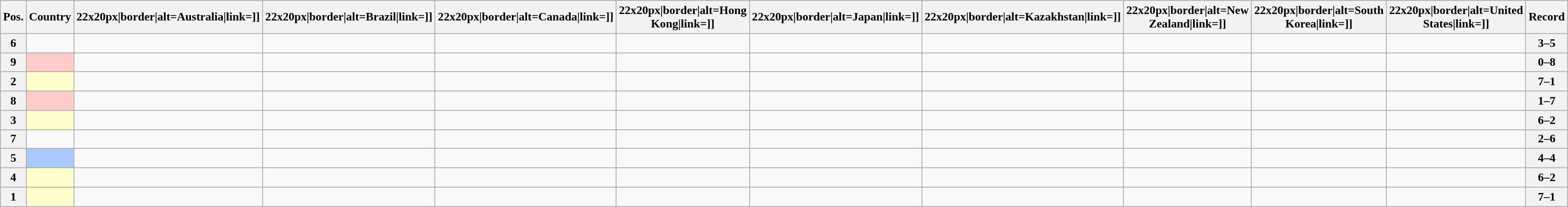<table class="wikitable sortable nowrap" style="text-align:center; font-size:0.9em;">
<tr>
<th>Pos.</th>
<th>Country</th>
<th [[Image:>22x20px|border|alt=Australia|link=]]</th>
<th [[Image:>22x20px|border|alt=Brazil|link=]]</th>
<th [[Image:>22x20px|border|alt=Canada|link=]]</th>
<th [[Image:>22x20px|border|alt=Hong Kong|link=]]</th>
<th [[Image:>22x20px|border|alt=Japan|link=]]</th>
<th [[Image:>22x20px|border|alt=Kazakhstan|link=]]</th>
<th [[Image:>22x20px|border|alt=New Zealand|link=]]</th>
<th [[Image:>22x20px|border|alt=South Korea|link=]]</th>
<th [[Image:>22x20px|border|alt=United States|link=]]</th>
<th>Record</th>
</tr>
<tr>
<th>6</th>
<td style="text-align:left;"></td>
<td></td>
<td></td>
<td></td>
<td></td>
<td></td>
<td></td>
<td></td>
<td></td>
<td></td>
<th>3–5</th>
</tr>
<tr>
<th>9</th>
<td style="text-align:left; background:#ffcccc;"></td>
<td></td>
<td></td>
<td></td>
<td></td>
<td></td>
<td></td>
<td></td>
<td></td>
<td></td>
<th>0–8</th>
</tr>
<tr>
<th>2</th>
<td style="text-align:left; background:#ffffcc;"></td>
<td></td>
<td></td>
<td></td>
<td></td>
<td></td>
<td></td>
<td></td>
<td></td>
<td></td>
<th>7–1</th>
</tr>
<tr>
<th>8</th>
<td style="text-align:left; background:#ffcccc;"></td>
<td></td>
<td></td>
<td></td>
<td></td>
<td></td>
<td></td>
<td></td>
<td></td>
<td></td>
<th>1–7</th>
</tr>
<tr>
<th>3</th>
<td style="text-align:left; background:#ffffcc;"></td>
<td></td>
<td></td>
<td></td>
<td></td>
<td></td>
<td></td>
<td></td>
<td></td>
<td></td>
<th>6–2</th>
</tr>
<tr>
<th>7</th>
<td style="text-align:left;"></td>
<td></td>
<td></td>
<td></td>
<td></td>
<td></td>
<td></td>
<td></td>
<td></td>
<td></td>
<th>2–6</th>
</tr>
<tr>
<th>5</th>
<td style="text-align:left; background:#aac9fc;"></td>
<td></td>
<td></td>
<td></td>
<td></td>
<td></td>
<td></td>
<td></td>
<td></td>
<td></td>
<th>4–4</th>
</tr>
<tr>
<th>4</th>
<td style="text-align:left; background:#ffffcc;"></td>
<td></td>
<td></td>
<td></td>
<td></td>
<td></td>
<td></td>
<td></td>
<td></td>
<td></td>
<th>6–2</th>
</tr>
<tr>
<th>1</th>
<td style="text-align:left; background:#ffffcc;"></td>
<td></td>
<td></td>
<td></td>
<td></td>
<td></td>
<td></td>
<td></td>
<td></td>
<td></td>
<th>7–1</th>
</tr>
</table>
